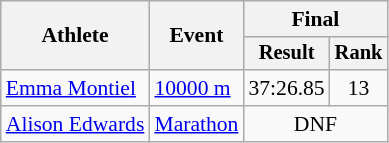<table class="wikitable" style="font-size:90%">
<tr>
<th rowspan=2>Athlete</th>
<th rowspan=2>Event</th>
<th colspan=2>Final</th>
</tr>
<tr style="font-size:95%">
<th>Result</th>
<th>Rank</th>
</tr>
<tr align=center>
<td align=left><a href='#'>Emma Montiel</a></td>
<td align=left><a href='#'>10000 m</a></td>
<td>37:26.85</td>
<td>13</td>
</tr>
<tr align=center>
<td align=left><a href='#'>Alison Edwards</a></td>
<td align=left><a href='#'>Marathon</a></td>
<td colspan=2>DNF</td>
</tr>
</table>
